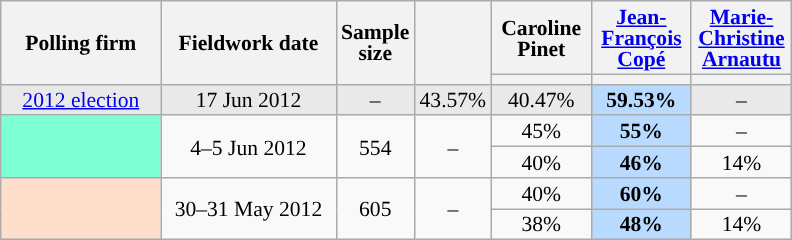<table class="wikitable sortable" style="text-align:center;font-size:90%;line-height:14px;">
<tr style="height:40px;">
<th style="width:100px;" rowspan="2">Polling firm</th>
<th style="width:110px;" rowspan="2">Fieldwork date</th>
<th style="width:35px;" rowspan="2">Sample<br>size</th>
<th style="width:30px;" rowspan="2"></th>
<th class="unsortable" style="width:60px;">Caroline Pinet<br></th>
<th class="unsortable" style="width:60px;"><a href='#'>Jean-François Copé</a><br></th>
<th class="unsortable" style="width:60px;"><a href='#'>Marie-Christine Arnautu</a><br></th>
</tr>
<tr>
<th style="background:"></th>
<th style="background:"></th>
<th style="background:"></th>
</tr>
<tr style="background:#E9E9E9;">
<td><a href='#'>2012 election</a></td>
<td data-sort-value="2012-06-17">17 Jun 2012</td>
<td>–</td>
<td>43.57%</td>
<td>40.47%</td>
<td style="background:#B9DAFF;"><strong>59.53%</strong></td>
<td>–</td>
</tr>
<tr>
<td rowspan="2" style="background:aquamarine;"></td>
<td rowspan="2" data-sort-value="2012-06-05">4–5 Jun 2012</td>
<td rowspan="2">554</td>
<td rowspan="2">–</td>
<td>45%</td>
<td style="background:#B9DAFF;"><strong>55%</strong></td>
<td>–</td>
</tr>
<tr>
<td>40%</td>
<td style="background:#B9DAFF;"><strong>46%</strong></td>
<td>14%</td>
</tr>
<tr>
<td rowspan="2" style="background:#FFDFCC;"></td>
<td rowspan="2" data-sort-value="2012-05-31">30–31 May 2012</td>
<td rowspan="2">605</td>
<td rowspan="2">–</td>
<td>40%</td>
<td style="background:#B9DAFF;"><strong>60%</strong></td>
<td>–</td>
</tr>
<tr>
<td>38%</td>
<td style="background:#B9DAFF;"><strong>48%</strong></td>
<td>14%</td>
</tr>
</table>
